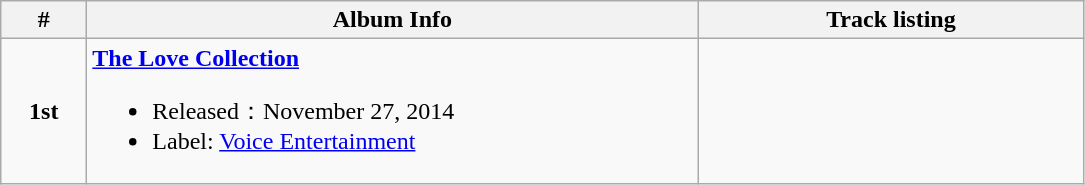<table class="wikitable">
<tr>
<th align="left" width="50px">#</th>
<th align="left" width="400px">Album Info</th>
<th align="left" width="250px">Track listing</th>
</tr>
<tr>
<td align="center"><strong>1st</strong></td>
<td align="left"><strong><a href='#'>The Love Collection</a></strong><br><ul><li>Released：November 27, 2014</li><li>Label: <a href='#'>Voice Entertainment</a></li></ul></td>
<td align="left" style="font-size: 85%;"><br></td>
</tr>
</table>
